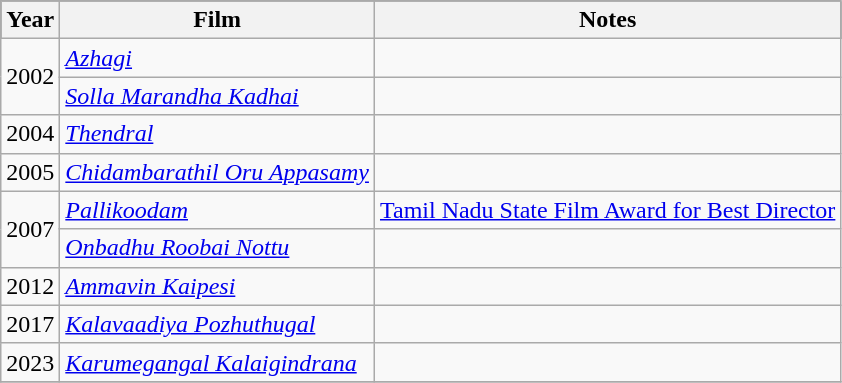<table class="wikitable sortable">
<tr style="background:#000;">
<th>Year</th>
<th>Film</th>
<th class="unsortable">Notes</th>
</tr>
<tr>
<td rowspan="2">2002</td>
<td><em><a href='#'>Azhagi</a></em></td>
<td></td>
</tr>
<tr>
<td><em><a href='#'>Solla Marandha Kadhai</a></em></td>
<td></td>
</tr>
<tr>
<td>2004</td>
<td><em><a href='#'>Thendral</a></em></td>
<td></td>
</tr>
<tr>
<td>2005</td>
<td><em><a href='#'>Chidambarathil Oru Appasamy</a></em></td>
<td></td>
</tr>
<tr>
<td rowspan="2">2007</td>
<td><em><a href='#'>Pallikoodam</a></em></td>
<td><a href='#'>Tamil Nadu State Film Award for Best Director</a></td>
</tr>
<tr>
<td><em><a href='#'>Onbadhu Roobai Nottu</a></em></td>
<td></td>
</tr>
<tr>
<td>2012</td>
<td><em><a href='#'>Ammavin Kaipesi</a></em></td>
<td></td>
</tr>
<tr>
<td>2017</td>
<td><em><a href='#'>Kalavaadiya Pozhuthugal</a></em></td>
<td></td>
</tr>
<tr>
<td>2023</td>
<td><em><a href='#'>Karumegangal Kalaigindrana</a></em></td>
<td></td>
</tr>
<tr>
</tr>
</table>
